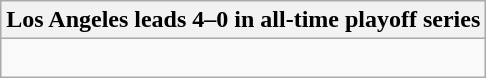<table class="wikitable collapsible collapsed">
<tr>
<th>Los Angeles leads 4–0 in all-time playoff series</th>
</tr>
<tr>
<td><br>


</td>
</tr>
</table>
